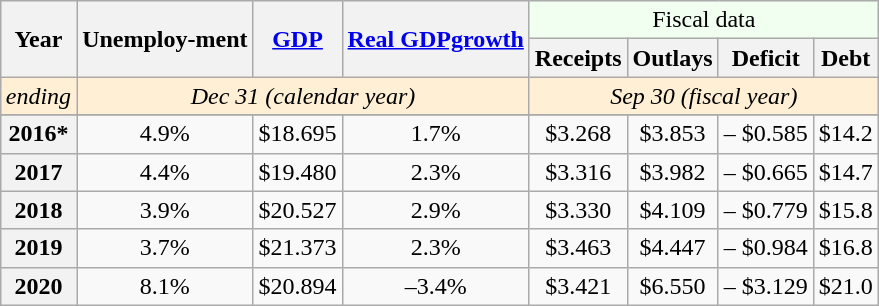<table class="wikitable" align="right" style="margin-left:1em; text-align:center">
<tr>
<th rowspan="2">Year</th>
<th rowspan="2">Unemploy-ment</th>
<th rowspan="2"><a href='#'>GDP</a></th>
<th rowspan="2"><a href='#'>Real GDPgrowth</a></th>
<td colspan="4" style="background:honeydew">Fiscal data</td>
</tr>
<tr>
<th>Receipts</th>
<th>Outlays</th>
<th>Deficit</th>
<th>Debt</th>
</tr>
<tr style="background:papayawhip">
<td><em>ending</em></td>
<td colspan="3"><em>Dec 31 (calendar year)</em></td>
<td colspan="4"><em>Sep 30 (fiscal year)</em></td>
</tr>
<tr>
</tr>
<tr>
<th>2016*</th>
<td>4.9%</td>
<td>$18.695</td>
<td>1.7%</td>
<td>$3.268</td>
<td>$3.853</td>
<td>– $0.585</td>
<td>$14.2</td>
</tr>
<tr>
<th>2017</th>
<td>4.4%</td>
<td>$19.480</td>
<td>2.3%</td>
<td>$3.316</td>
<td>$3.982</td>
<td>– $0.665</td>
<td>$14.7</td>
</tr>
<tr>
<th>2018</th>
<td>3.9%</td>
<td>$20.527</td>
<td>2.9%</td>
<td>$3.330</td>
<td>$4.109</td>
<td>– $0.779</td>
<td>$15.8</td>
</tr>
<tr>
<th>2019</th>
<td>3.7%</td>
<td>$21.373</td>
<td>2.3%</td>
<td>$3.463</td>
<td>$4.447</td>
<td>– $0.984</td>
<td>$16.8</td>
</tr>
<tr>
<th>2020</th>
<td>8.1%</td>
<td>$20.894</td>
<td>–3.4%</td>
<td>$3.421</td>
<td>$6.550</td>
<td>– $3.129</td>
<td>$21.0</td>
</tr>
</table>
